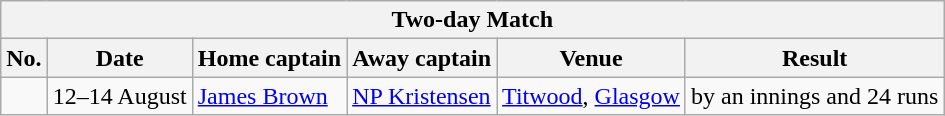<table class="wikitable">
<tr>
<th colspan="9">Two-day Match</th>
</tr>
<tr>
<th>No.</th>
<th>Date</th>
<th>Home captain</th>
<th>Away captain</th>
<th>Venue</th>
<th>Result</th>
</tr>
<tr>
<td></td>
<td>12–14 August</td>
<td><a href='#'>James Brown</a></td>
<td><a href='#'>NP Kristensen</a></td>
<td><a href='#'>Titwood</a>, <a href='#'>Glasgow</a></td>
<td> by an innings and 24 runs</td>
</tr>
</table>
